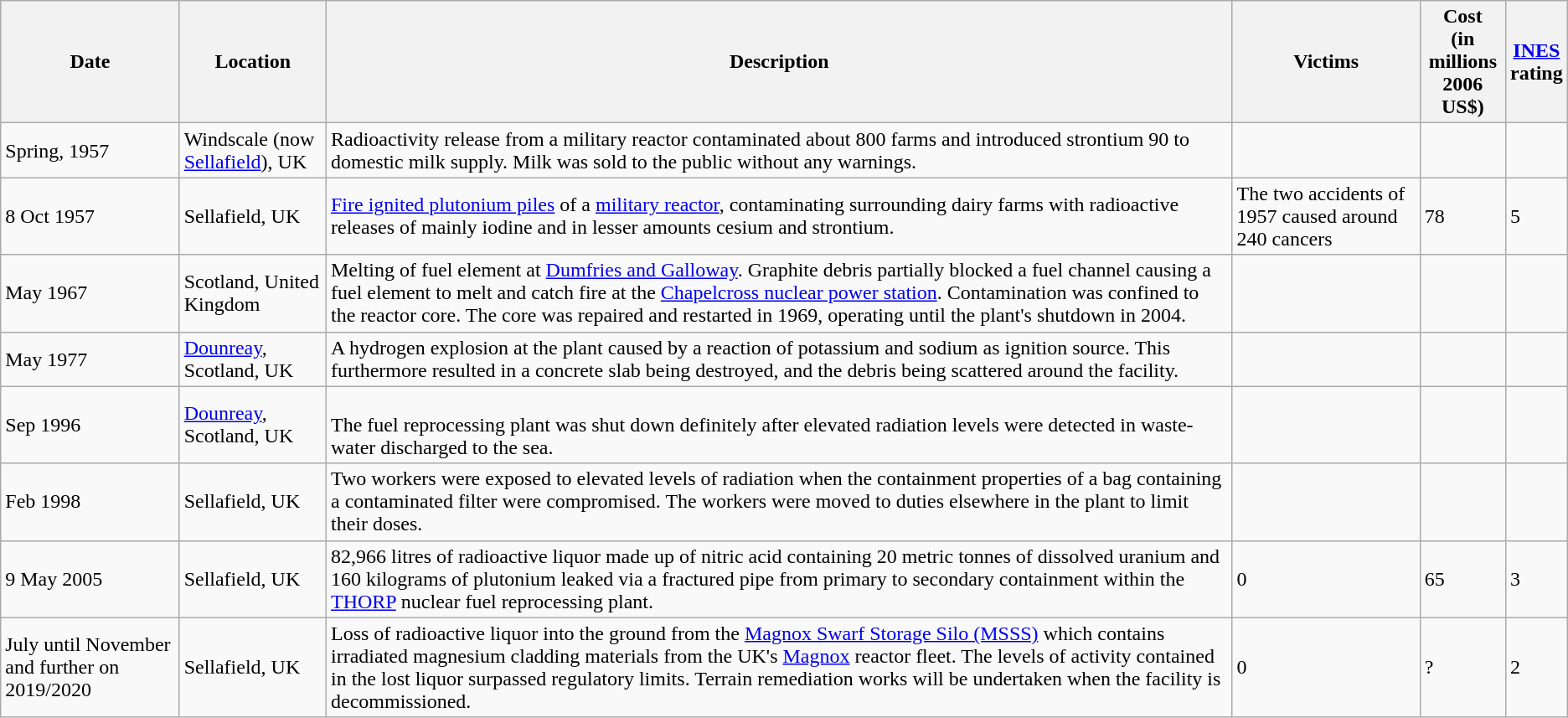<table class="wikitable sortable">
<tr>
<th>Date</th>
<th>Location</th>
<th>Description</th>
<th>Victims</th>
<th>Cost<br>(in millions<br>2006 US$)</th>
<th><a href='#'>INES</a> <br>rating</th>
</tr>
<tr>
<td>Spring, 1957</td>
<td>Windscale (now <a href='#'>Sellafield</a>), UK</td>
<td>Radioactivity release from a military reactor contaminated about 800 farms and introduced strontium 90 to domestic milk supply. Milk was sold to the public without any warnings.</td>
<td></td>
<td></td>
<td></td>
</tr>
<tr>
<td>8 Oct 1957</td>
<td>Sellafield, UK</td>
<td><a href='#'>Fire ignited plutonium piles</a> of a <a href='#'>military reactor</a>, contaminating surrounding dairy farms with radioactive releases of mainly iodine and in lesser amounts cesium and strontium.</td>
<td>The two accidents of 1957 caused around 240 cancers</td>
<td>78</td>
<td>5</td>
</tr>
<tr>
<td>May 1967</td>
<td>Scotland, United Kingdom</td>
<td>Melting of fuel element at <a href='#'>Dumfries and Galloway</a>. Graphite debris partially blocked a fuel channel causing a fuel element to melt and catch fire at the <a href='#'>Chapelcross nuclear power station</a>. Contamination was confined to the reactor core. The core was repaired and restarted in 1969, operating until the plant's shutdown in 2004.</td>
<td></td>
<td></td>
<td></td>
</tr>
<tr>
<td>May 1977</td>
<td><a href='#'>Dounreay</a>, Scotland, UK</td>
<td>A hydrogen explosion at the plant caused by a reaction of potassium and sodium as ignition source. This furthermore resulted in a concrete slab being destroyed, and the debris being scattered around the facility.</td>
<td></td>
<td></td>
<td></td>
</tr>
<tr>
<td>Sep 1996</td>
<td><a href='#'>Dounreay</a>, Scotland, UK</td>
<td><br>The fuel reprocessing plant was shut down definitely after elevated radiation levels were detected in waste-water discharged to the sea.</td>
<td></td>
<td></td>
<td></td>
</tr>
<tr>
<td>Feb 1998</td>
<td>Sellafield, UK</td>
<td>Two workers were exposed to elevated levels of radiation when the containment properties of a bag containing a contaminated filter were compromised. The workers were moved to duties elsewhere in the plant to limit their doses.</td>
<td></td>
<td></td>
<td></td>
</tr>
<tr>
<td>9 May 2005</td>
<td>Sellafield, UK</td>
<td>82,966 litres of radioactive liquor made up of nitric acid containing 20 metric tonnes of dissolved uranium and 160 kilograms of plutonium leaked via a fractured pipe from primary to secondary containment within the <a href='#'>THORP</a> nuclear fuel reprocessing plant.</td>
<td>0</td>
<td>65</td>
<td>3</td>
</tr>
<tr>
<td>July until November and further on 2019/2020</td>
<td>Sellafield, UK</td>
<td>Loss of radioactive liquor into the ground from the <a href='#'>Magnox Swarf Storage Silo (MSSS)</a> which contains irradiated magnesium cladding materials from the UK's <a href='#'>Magnox</a> reactor fleet. The levels of activity contained in the lost liquor surpassed regulatory limits. Terrain remediation works will be undertaken when the facility is decommissioned. </td>
<td>0</td>
<td>?</td>
<td>2</td>
</tr>
</table>
